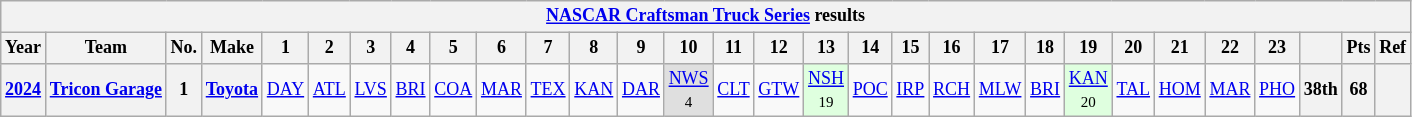<table class="wikitable" style="text-align:center; font-size:75%">
<tr>
<th colspan=30><a href='#'>NASCAR Craftsman Truck Series</a> results</th>
</tr>
<tr>
<th>Year</th>
<th>Team</th>
<th>No.</th>
<th>Make</th>
<th>1</th>
<th>2</th>
<th>3</th>
<th>4</th>
<th>5</th>
<th>6</th>
<th>7</th>
<th>8</th>
<th>9</th>
<th>10</th>
<th>11</th>
<th>12</th>
<th>13</th>
<th>14</th>
<th>15</th>
<th>16</th>
<th>17</th>
<th>18</th>
<th>19</th>
<th>20</th>
<th>21</th>
<th>22</th>
<th>23</th>
<th></th>
<th>Pts</th>
<th>Ref</th>
</tr>
<tr>
<th><a href='#'>2024</a></th>
<th nowrap><a href='#'>Tricon Garage</a></th>
<th>1</th>
<th><a href='#'>Toyota</a></th>
<td><a href='#'>DAY</a></td>
<td><a href='#'>ATL</a></td>
<td><a href='#'>LVS</a></td>
<td><a href='#'>BRI</a></td>
<td><a href='#'>COA</a></td>
<td><a href='#'>MAR</a></td>
<td><a href='#'>TEX</a></td>
<td><a href='#'>KAN</a></td>
<td><a href='#'>DAR</a></td>
<td style="background:#DFDFDF;"><a href='#'>NWS</a><br><small>4</small></td>
<td><a href='#'>CLT</a></td>
<td><a href='#'>GTW</a></td>
<td style="background:#DFFFDF;"><a href='#'>NSH</a><br><small>19</small></td>
<td><a href='#'>POC</a></td>
<td><a href='#'>IRP</a></td>
<td><a href='#'>RCH</a></td>
<td><a href='#'>MLW</a></td>
<td><a href='#'>BRI</a></td>
<td style="background:#DFFFDF;"><a href='#'>KAN</a><br><small>20</small></td>
<td><a href='#'>TAL</a></td>
<td><a href='#'>HOM</a></td>
<td><a href='#'>MAR</a></td>
<td><a href='#'>PHO</a></td>
<th>38th</th>
<th>68</th>
<th></th>
</tr>
</table>
